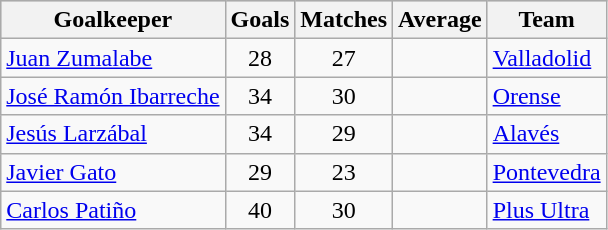<table class="wikitable sortable" class="wikitable">
<tr style="background:#ccc; text-align:center;">
<th>Goalkeeper</th>
<th>Goals</th>
<th>Matches</th>
<th>Average</th>
<th>Team</th>
</tr>
<tr>
<td> <a href='#'>Juan Zumalabe</a></td>
<td style="text-align:center;">28</td>
<td style="text-align:center;">27</td>
<td style="text-align:center;"></td>
<td><a href='#'>Valladolid</a></td>
</tr>
<tr>
<td> <a href='#'>José Ramón Ibarreche</a></td>
<td style="text-align:center;">34</td>
<td style="text-align:center;">30</td>
<td style="text-align:center;"></td>
<td><a href='#'>Orense</a></td>
</tr>
<tr>
<td> <a href='#'>Jesús Larzábal</a></td>
<td style="text-align:center;">34</td>
<td style="text-align:center;">29</td>
<td style="text-align:center;"></td>
<td><a href='#'>Alavés</a></td>
</tr>
<tr>
<td> <a href='#'>Javier Gato</a></td>
<td style="text-align:center;">29</td>
<td style="text-align:center;">23</td>
<td style="text-align:center;"></td>
<td><a href='#'>Pontevedra</a></td>
</tr>
<tr>
<td> <a href='#'>Carlos Patiño</a></td>
<td style="text-align:center;">40</td>
<td style="text-align:center;">30</td>
<td style="text-align:center;"></td>
<td><a href='#'>Plus Ultra</a></td>
</tr>
</table>
